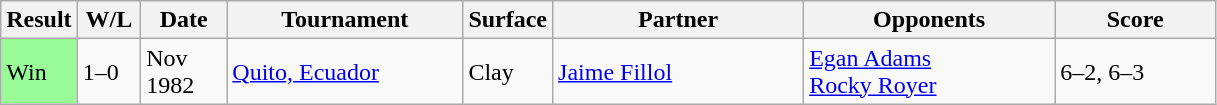<table class="sortable wikitable">
<tr>
<th style="width:40px">Result</th>
<th style="width:35px" class="unsortable">W/L</th>
<th style="width:50px">Date</th>
<th style="width:150px">Tournament</th>
<th style="width:50px">Surface</th>
<th style="width:160px">Partner</th>
<th style="width:160px">Opponents</th>
<th style="width:100px" class="unsortable">Score</th>
</tr>
<tr>
<td style="background:#98fb98;">Win</td>
<td>1–0</td>
<td>Nov 1982</td>
<td><a href='#'>Quito, Ecuador</a></td>
<td>Clay</td>
<td> <a href='#'>Jaime Fillol</a></td>
<td> <a href='#'>Egan Adams</a> <br>  <a href='#'>Rocky Royer</a></td>
<td>6–2, 6–3</td>
</tr>
</table>
